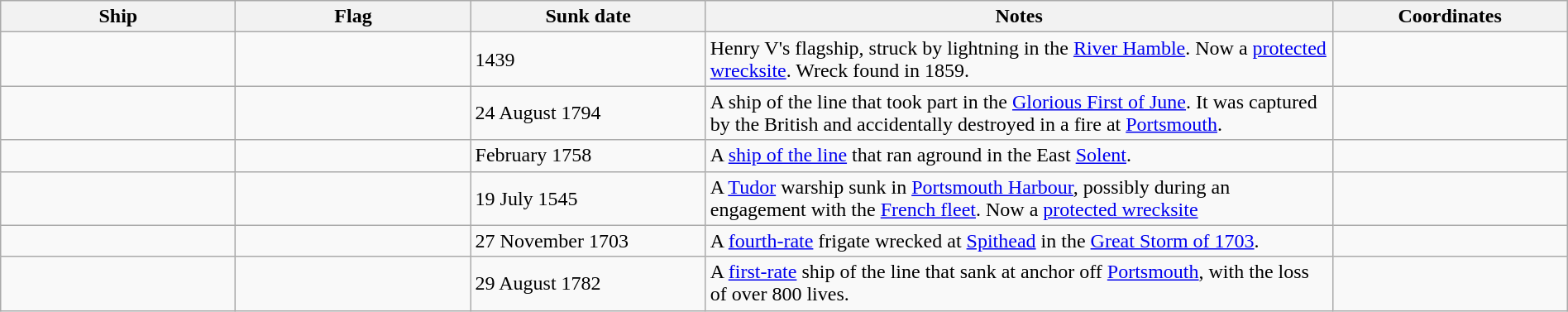<table class=wikitable | style = "width:100%">
<tr>
<th style="width:15%">Ship</th>
<th style="width:15%">Flag</th>
<th style="width:15%">Sunk date</th>
<th style="width:40%">Notes</th>
<th style="width:15%">Coordinates</th>
</tr>
<tr>
<td></td>
<td></td>
<td>1439</td>
<td>Henry V's flagship, struck by lightning in the <a href='#'>River Hamble</a>. Now a <a href='#'>protected wrecksite</a>. Wreck found in 1859.</td>
<td></td>
</tr>
<tr>
<td></td>
<td></td>
<td>24 August 1794</td>
<td>A  ship of the line that took part in the <a href='#'>Glorious First of June</a>. It was captured by the British and accidentally destroyed in a fire at <a href='#'>Portsmouth</a>.</td>
<td></td>
</tr>
<tr>
<td></td>
<td></td>
<td>February 1758</td>
<td>A <a href='#'>ship of the line</a> that ran aground in the East <a href='#'>Solent</a>.</td>
<td></td>
</tr>
<tr>
<td></td>
<td></td>
<td>19 July 1545</td>
<td>A <a href='#'>Tudor</a> warship sunk in <a href='#'>Portsmouth Harbour</a>, possibly during an engagement with the <a href='#'>French fleet</a>. Now a <a href='#'>protected wrecksite</a></td>
<td></td>
</tr>
<tr>
<td></td>
<td></td>
<td>27 November 1703</td>
<td>A <a href='#'>fourth-rate</a> frigate wrecked at <a href='#'>Spithead</a> in the <a href='#'>Great Storm of 1703</a>.</td>
<td></td>
</tr>
<tr>
<td></td>
<td></td>
<td>29 August 1782</td>
<td>A <a href='#'>first-rate</a> ship of the line that sank at anchor off <a href='#'>Portsmouth</a>, with the loss of over 800 lives.</td>
<td></td>
</tr>
</table>
